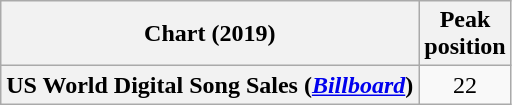<table class="wikitable plainrowheaders" style="text-align:center">
<tr>
<th scope="col">Chart (2019)</th>
<th scope="col">Peak<br>position</th>
</tr>
<tr>
<th scope="row">US World Digital Song Sales (<em><a href='#'>Billboard</a></em>)</th>
<td>22</td>
</tr>
</table>
